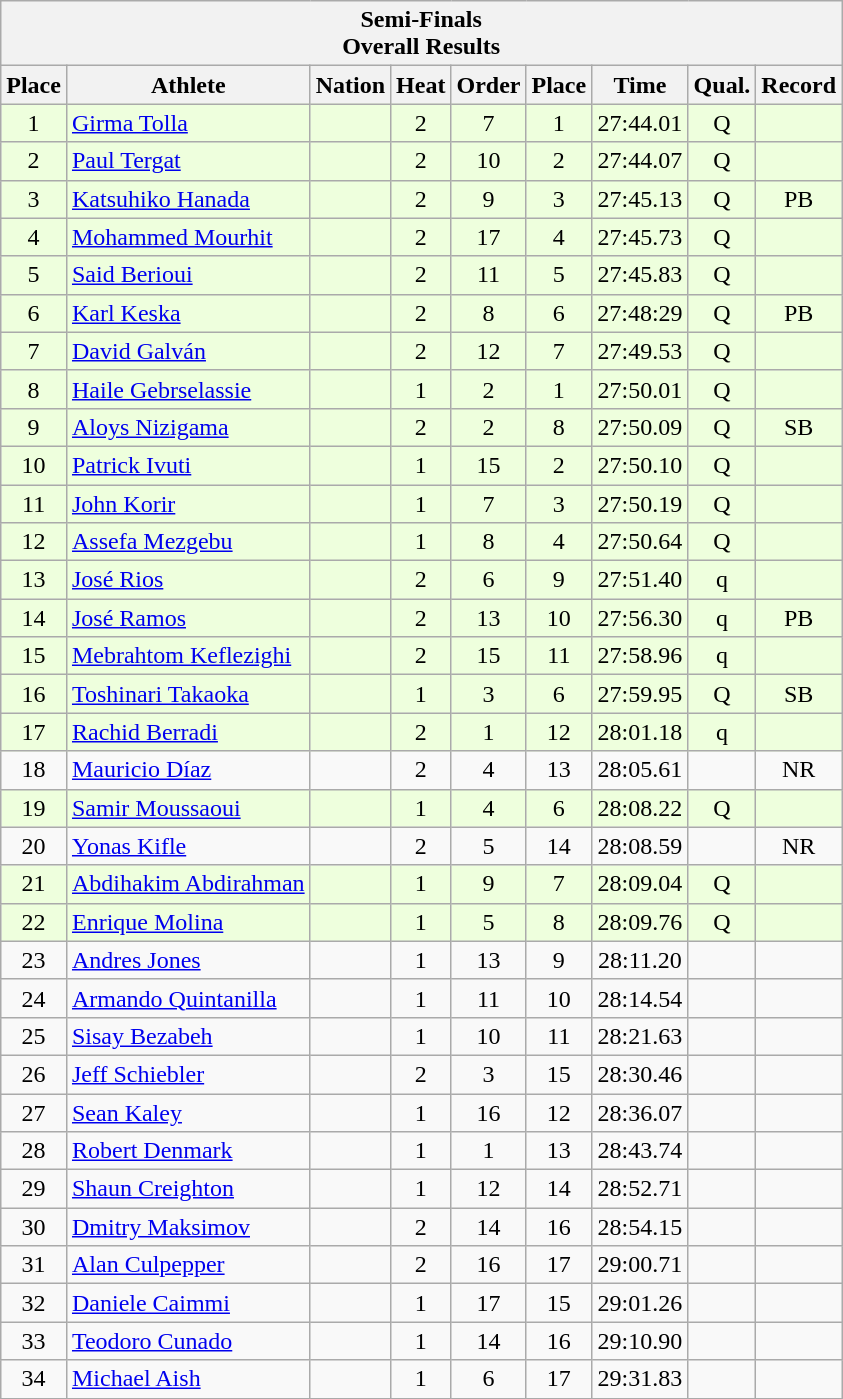<table class="wikitable sortable">
<tr>
<th colspan=9>Semi-Finals <br> Overall Results</th>
</tr>
<tr>
<th>Place</th>
<th>Athlete</th>
<th>Nation</th>
<th>Heat</th>
<th>Order</th>
<th>Place</th>
<th>Time</th>
<th>Qual.</th>
<th>Record</th>
</tr>
<tr bgcolor = "eeffdd">
<td align="center">1</td>
<td align="left"><a href='#'>Girma Tolla</a></td>
<td align="left"></td>
<td align="center">2</td>
<td align="center">7</td>
<td align="center">1</td>
<td align="center">27:44.01</td>
<td align="center">Q</td>
<td align="center"></td>
</tr>
<tr bgcolor = "eeffdd">
<td align="center">2</td>
<td align="left"><a href='#'>Paul Tergat</a></td>
<td align="left"></td>
<td align="center">2</td>
<td align="center">10</td>
<td align="center">2</td>
<td align="center">27:44.07</td>
<td align="center">Q</td>
<td align="center"></td>
</tr>
<tr bgcolor = "eeffdd">
<td align="center">3</td>
<td align="left"><a href='#'>Katsuhiko Hanada</a></td>
<td align="left"></td>
<td align="center">2</td>
<td align="center">9</td>
<td align="center">3</td>
<td align="center">27:45.13</td>
<td align="center">Q</td>
<td align="center">PB</td>
</tr>
<tr bgcolor = "eeffdd">
<td align="center">4</td>
<td align="left"><a href='#'>Mohammed Mourhit</a></td>
<td align="left"></td>
<td align="center">2</td>
<td align="center">17</td>
<td align="center">4</td>
<td align="center">27:45.73</td>
<td align="center">Q</td>
<td align="center"></td>
</tr>
<tr bgcolor = "eeffdd">
<td align="center">5</td>
<td align="left"><a href='#'>Said Berioui</a></td>
<td align="left"></td>
<td align="center">2</td>
<td align="center">11</td>
<td align="center">5</td>
<td align="center">27:45.83</td>
<td align="center">Q</td>
<td align="center"></td>
</tr>
<tr bgcolor = "eeffdd">
<td align="center">6</td>
<td align="left"><a href='#'>Karl Keska</a></td>
<td align="left"></td>
<td align="center">2</td>
<td align="center">8</td>
<td align="center">6</td>
<td align="center">27:48:29</td>
<td align="center">Q</td>
<td align="center">PB</td>
</tr>
<tr bgcolor = "eeffdd">
<td align="center">7</td>
<td align="left"><a href='#'>David Galván</a></td>
<td align="left"></td>
<td align="center">2</td>
<td align="center">12</td>
<td align="center">7</td>
<td align="center">27:49.53</td>
<td align="center">Q</td>
<td align="center"></td>
</tr>
<tr bgcolor = "eeffdd">
<td align="center">8</td>
<td align="left"><a href='#'>Haile Gebrselassie</a></td>
<td align="left"></td>
<td align="center">1</td>
<td align="center">2</td>
<td align="center">1</td>
<td align="center">27:50.01</td>
<td align="center">Q</td>
<td align="center"></td>
</tr>
<tr bgcolor = "eeffdd">
<td align="center">9</td>
<td align="left"><a href='#'>Aloys Nizigama</a></td>
<td align="left"></td>
<td align="center">2</td>
<td align="center">2</td>
<td align="center">8</td>
<td align="center">27:50.09</td>
<td align="center">Q</td>
<td align="center">SB</td>
</tr>
<tr bgcolor = "eeffdd">
<td align="center">10</td>
<td align="left"><a href='#'>Patrick Ivuti</a></td>
<td align="left"></td>
<td align="center">1</td>
<td align="center">15</td>
<td align="center">2</td>
<td align="center">27:50.10</td>
<td align="center">Q</td>
<td align="center"></td>
</tr>
<tr bgcolor = "eeffdd">
<td align="center">11</td>
<td align="left"><a href='#'>John Korir</a></td>
<td align="left"></td>
<td align="center">1</td>
<td align="center">7</td>
<td align="center">3</td>
<td align="center">27:50.19</td>
<td align="center">Q</td>
<td align="center"></td>
</tr>
<tr bgcolor = "eeffdd">
<td align="center">12</td>
<td align="left"><a href='#'>Assefa Mezgebu</a></td>
<td align="left"></td>
<td align="center">1</td>
<td align="center">8</td>
<td align="center">4</td>
<td align="center">27:50.64</td>
<td align="center">Q</td>
<td align="center"></td>
</tr>
<tr bgcolor = "eeffdd">
<td align="center">13</td>
<td align="left"><a href='#'>José Rios</a></td>
<td align="left"></td>
<td align="center">2</td>
<td align="center">6</td>
<td align="center">9</td>
<td align="center">27:51.40</td>
<td align="center">q</td>
<td align="center"></td>
</tr>
<tr bgcolor = "eeffdd">
<td align="center">14</td>
<td align="left"><a href='#'>José Ramos</a></td>
<td align="left"></td>
<td align="center">2</td>
<td align="center">13</td>
<td align="center">10</td>
<td align="center">27:56.30</td>
<td align="center">q</td>
<td align="center">PB</td>
</tr>
<tr bgcolor = "eeffdd">
<td align="center">15</td>
<td align="left"><a href='#'>Mebrahtom Keflezighi</a></td>
<td align="left"></td>
<td align="center">2</td>
<td align="center">15</td>
<td align="center">11</td>
<td align="center">27:58.96</td>
<td align="center">q</td>
<td align="center"></td>
</tr>
<tr bgcolor = "eeffdd">
<td align="center">16</td>
<td align="left"><a href='#'>Toshinari Takaoka</a></td>
<td align="left"></td>
<td align="center">1</td>
<td align="center">3</td>
<td align="center">6</td>
<td align="center">27:59.95</td>
<td align="center">Q</td>
<td align="center">SB</td>
</tr>
<tr bgcolor = "eeffdd">
<td align="center">17</td>
<td align="left"><a href='#'>Rachid Berradi</a></td>
<td align="left"></td>
<td align="center">2</td>
<td align="center">1</td>
<td align="center">12</td>
<td align="center">28:01.18</td>
<td align="center">q</td>
<td align="center"></td>
</tr>
<tr>
<td align="center">18</td>
<td align="left"><a href='#'>Mauricio Díaz</a></td>
<td align="left"></td>
<td align="center">2</td>
<td align="center">4</td>
<td align="center">13</td>
<td align="center">28:05.61</td>
<td align="center"></td>
<td align="center">NR</td>
</tr>
<tr bgcolor = "eeffdd">
<td align="center">19</td>
<td align="left"><a href='#'>Samir Moussaoui</a></td>
<td align="left"></td>
<td align="center">1</td>
<td align="center">4</td>
<td align="center">6</td>
<td align="center">28:08.22</td>
<td align="center">Q</td>
<td align="center"></td>
</tr>
<tr>
<td align="center">20</td>
<td align="left"><a href='#'>Yonas Kifle</a></td>
<td align="left"></td>
<td align="center">2</td>
<td align="center">5</td>
<td align="center">14</td>
<td align="center">28:08.59</td>
<td align="center"></td>
<td align="center">NR</td>
</tr>
<tr bgcolor = "eeffdd">
<td align="center">21</td>
<td align="left"><a href='#'>Abdihakim Abdirahman</a></td>
<td align="left"></td>
<td align="center">1</td>
<td align="center">9</td>
<td align="center">7</td>
<td align="center">28:09.04</td>
<td align="center">Q</td>
<td align="center"></td>
</tr>
<tr bgcolor = "eeffdd">
<td align="center">22</td>
<td align="left"><a href='#'>Enrique Molina</a></td>
<td align="left"></td>
<td align="center">1</td>
<td align="center">5</td>
<td align="center">8</td>
<td align="center">28:09.76</td>
<td align="center">Q</td>
<td align="center"></td>
</tr>
<tr>
<td align="center">23</td>
<td align="left"><a href='#'>Andres Jones</a></td>
<td align="left"></td>
<td align="center">1</td>
<td align="center">13</td>
<td align="center">9</td>
<td align="center">28:11.20</td>
<td align="center"></td>
<td align="center"></td>
</tr>
<tr>
<td align="center">24</td>
<td align="left"><a href='#'>Armando Quintanilla</a></td>
<td align="left"></td>
<td align="center">1</td>
<td align="center">11</td>
<td align="center">10</td>
<td align="center">28:14.54</td>
<td align="center"></td>
<td align="center"></td>
</tr>
<tr>
<td align="center">25</td>
<td align="left"><a href='#'>Sisay Bezabeh</a></td>
<td align="left"></td>
<td align="center">1</td>
<td align="center">10</td>
<td align="center">11</td>
<td align="center">28:21.63</td>
<td align="center"></td>
<td align="center"></td>
</tr>
<tr>
<td align="center">26</td>
<td align="left"><a href='#'>Jeff Schiebler</a></td>
<td align="left"></td>
<td align="center">2</td>
<td align="center">3</td>
<td align="center">15</td>
<td align="center">28:30.46</td>
<td align="center"></td>
<td align="center"></td>
</tr>
<tr>
<td align="center">27</td>
<td align="left"><a href='#'>Sean Kaley</a></td>
<td align="left"></td>
<td align="center">1</td>
<td align="center">16</td>
<td align="center">12</td>
<td align="center">28:36.07</td>
<td align="center"></td>
<td align="center"></td>
</tr>
<tr>
<td align="center">28</td>
<td align="left"><a href='#'>Robert Denmark</a></td>
<td align="left"></td>
<td align="center">1</td>
<td align="center">1</td>
<td align="center">13</td>
<td align="center">28:43.74</td>
<td align="center"></td>
<td align="center"></td>
</tr>
<tr>
<td align="center">29</td>
<td align="left"><a href='#'>Shaun Creighton</a></td>
<td align="left"></td>
<td align="center">1</td>
<td align="center">12</td>
<td align="center">14</td>
<td align="center">28:52.71</td>
<td align="center"></td>
<td align="center"></td>
</tr>
<tr>
<td align="center">30</td>
<td align="left"><a href='#'>Dmitry Maksimov</a></td>
<td align="left"></td>
<td align="center">2</td>
<td align="center">14</td>
<td align="center">16</td>
<td align="center">28:54.15</td>
<td align="center"></td>
<td align="center"></td>
</tr>
<tr>
<td align="center">31</td>
<td align="left"><a href='#'>Alan Culpepper</a></td>
<td align="left"></td>
<td align="center">2</td>
<td align="center">16</td>
<td align="center">17</td>
<td align="center">29:00.71</td>
<td align="center"></td>
<td align="center"></td>
</tr>
<tr>
<td align="center">32</td>
<td align="left"><a href='#'>Daniele Caimmi</a></td>
<td align="left"></td>
<td align="center">1</td>
<td align="center">17</td>
<td align="center">15</td>
<td align="center">29:01.26</td>
<td align="center"></td>
<td align="center"></td>
</tr>
<tr>
<td align="center">33</td>
<td align="left"><a href='#'>Teodoro Cunado</a></td>
<td align="left"></td>
<td align="center">1</td>
<td align="center">14</td>
<td align="center">16</td>
<td align="center">29:10.90</td>
<td align="center"></td>
<td align="center"></td>
</tr>
<tr>
<td align="center">34</td>
<td align="left"><a href='#'>Michael Aish</a></td>
<td align="left"></td>
<td align="center">1</td>
<td align="center">6</td>
<td align="center">17</td>
<td align="center">29:31.83</td>
<td align="center"></td>
<td align="center"></td>
</tr>
<tr>
</tr>
</table>
